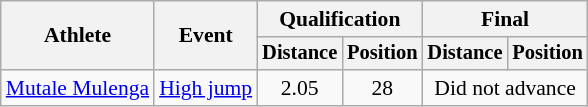<table class=wikitable style="font-size:90%">
<tr>
<th rowspan="2">Athlete</th>
<th rowspan="2">Event</th>
<th colspan="2">Qualification</th>
<th colspan="2">Final</th>
</tr>
<tr style="font-size:95%">
<th>Distance</th>
<th>Position</th>
<th>Distance</th>
<th>Position</th>
</tr>
<tr align=center>
<td align=left><a href='#'>Mutale Mulenga</a></td>
<td align=left><a href='#'>High jump</a></td>
<td>2.05</td>
<td>28</td>
<td colspan=2>Did not advance</td>
</tr>
</table>
